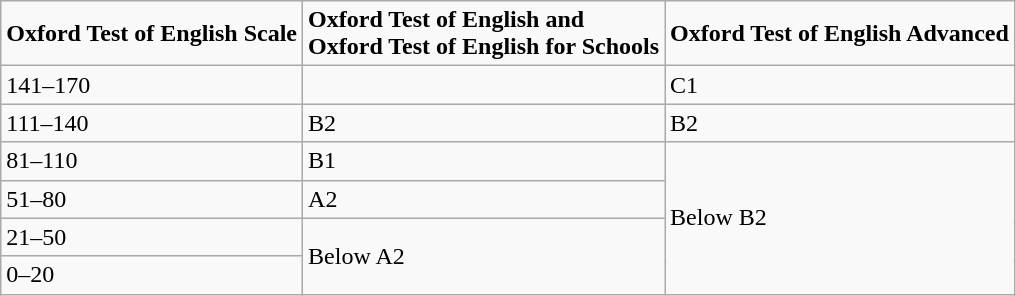<table class="wikitable">
<tr>
<td><strong>Oxford Test of English Scale</strong></td>
<td><strong>Oxford Test of English and</strong><br><strong>Oxford Test of English for Schools</strong></td>
<td><strong>Oxford Test of English Advanced</strong></td>
</tr>
<tr>
<td>141–170</td>
<td></td>
<td>C1</td>
</tr>
<tr>
<td>111–140</td>
<td>B2</td>
<td>B2</td>
</tr>
<tr>
<td>81–110</td>
<td>B1</td>
<td rowspan="5">Below B2</td>
</tr>
<tr>
<td>51–80</td>
<td>A2</td>
</tr>
<tr>
<td>21–50</td>
<td rowspan="2">Below A2</td>
</tr>
<tr>
<td>0–20</td>
</tr>
</table>
